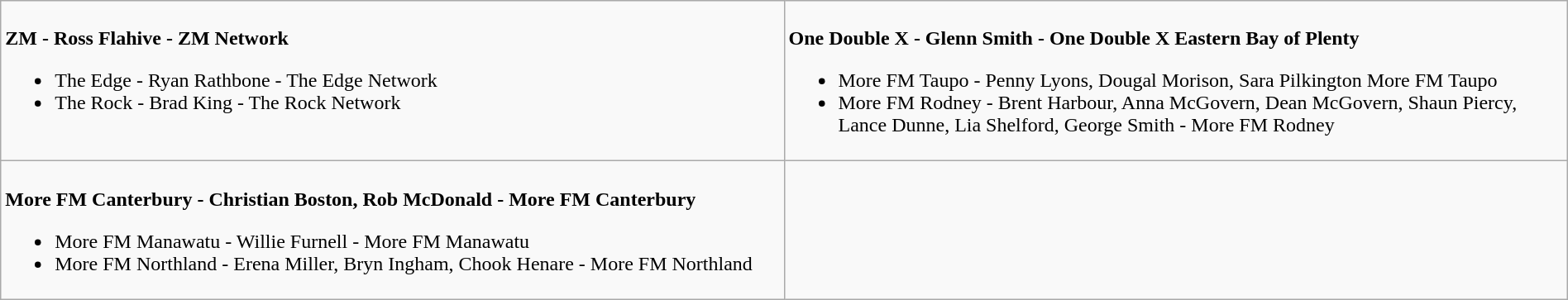<table class=wikitable width="100%">
<tr>
<td valign="top" width="50%"><br>
<strong>ZM - Ross Flahive - ZM Network</strong><ul><li>The Edge - Ryan Rathbone - The Edge Network</li><li>The Rock - Brad King - The Rock Network</li></ul></td>
<td valign="top"  width="50%"><br>
<strong>One Double X - Glenn Smith - One Double X Eastern Bay of Plenty</strong><ul><li>More FM Taupo - Penny Lyons, Dougal Morison, Sara Pilkington More FM Taupo</li><li>More FM Rodney - Brent Harbour, Anna McGovern, Dean McGovern, Shaun Piercy, Lance Dunne, Lia Shelford, George Smith - More FM Rodney</li></ul></td>
</tr>
<tr>
<td valign="top" width="50%"><br>
<strong>More FM Canterbury - Christian Boston, Rob McDonald - More FM Canterbury</strong><ul><li>More FM Manawatu - Willie Furnell - More FM Manawatu</li><li>More FM Northland - Erena Miller, Bryn Ingham, Chook Henare - More FM Northland</li></ul></td>
<td valign="top"  width="50%"></td>
</tr>
</table>
